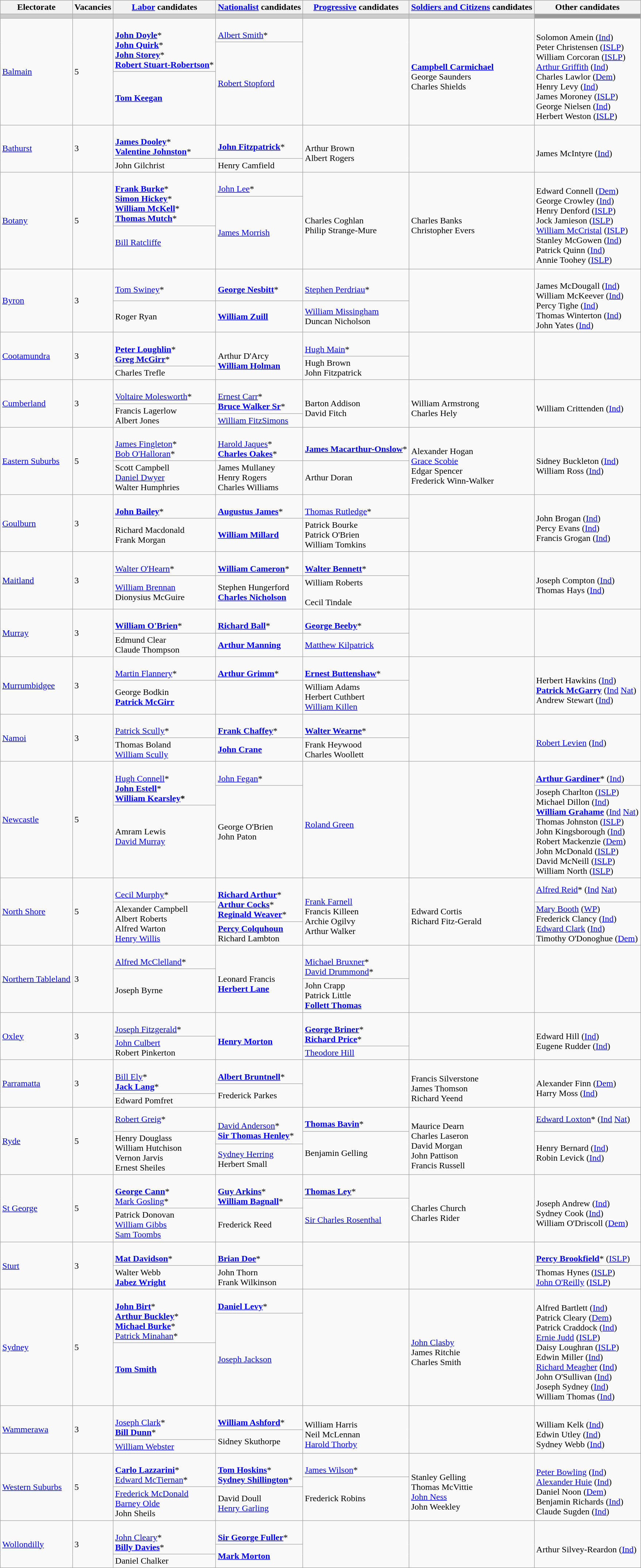<table class="wikitable">
<tr>
<th>Electorate</th>
<th>Vacancies</th>
<th><a href='#'>Labor</a> candidates</th>
<th><a href='#'>Nationalist</a> candidates</th>
<th><a href='#'>Progressive</a> candidates</th>
<th><a href='#'>Soldiers and Citizens</a> candidates</th>
<th>Other candidates</th>
</tr>
<tr bgcolor="#cccccc">
<td></td>
<td></td>
<td></td>
<td></td>
<td></td>
<td></td>
<td bgcolor="#999999"></td>
</tr>
<tr>
<td rowspan="3"><a href='#'>Balmain</a></td>
<td rowspan="3">5</td>
<td rowspan="2" ><br><strong><a href='#'>John Doyle</a></strong>*<br><strong><a href='#'>John Quirk</a></strong>*<br><strong><a href='#'>John Storey</a></strong>*<br><strong><a href='#'>Robert Stuart-Robertson</a></strong>*</td>
<td><br><a href='#'>Albert Smith</a>*</td>
<td rowspan="3"></td>
<td rowspan="3"><br><strong><a href='#'>Campbell Carmichael</a></strong><br>George Saunders<br>Charles Shields</td>
<td rowspan="3"><br>Solomon Amein (<a href='#'>Ind</a>)<br>Peter Christensen (<a href='#'>ISLP</a>)<br>William Corcoran (<a href='#'>ISLP</a>)<br><a href='#'>Arthur Griffith</a> (<a href='#'>Ind</a>)<br>Charles Lawlor (<a href='#'>Dem</a>)<br>Henry Levy (<a href='#'>Ind</a>)<br>James Moroney (<a href='#'>ISLP</a>)<br>George Nielsen (<a href='#'>Ind</a>)<br>Herbert Weston (<a href='#'>ISLP</a>)</td>
</tr>
<tr>
<td rowspan="2"><a href='#'>Robert Stopford</a></td>
</tr>
<tr>
<td><br> <br><strong><a href='#'>Tom Keegan</a></strong><br> <br> </td>
</tr>
<tr>
<td rowspan="2"><a href='#'>Bathurst</a></td>
<td rowspan="2">3</td>
<td><br><strong><a href='#'>James Dooley</a></strong>*<br><strong><a href='#'>Valentine Johnston</a></strong>*</td>
<td><br><strong><a href='#'>John Fitzpatrick</a></strong>*</td>
<td rowspan="2"><br>Arthur Brown<br>Albert Rogers</td>
<td rowspan="2"></td>
<td rowspan="2"><br>James McIntyre (<a href='#'>Ind</a>)</td>
</tr>
<tr>
<td>John Gilchrist</td>
<td>Henry Camfield</td>
</tr>
<tr>
<td rowspan="3"><a href='#'>Botany</a></td>
<td rowspan="3">5</td>
<td rowspan="2" ><br><strong><a href='#'>Frank Burke</a></strong>*<br><strong><a href='#'>Simon Hickey</a></strong>*<br><strong><a href='#'>William McKell</a></strong>*<br><strong><a href='#'>Thomas Mutch</a></strong>*</td>
<td><br><a href='#'>John Lee</a>*</td>
<td rowspan="3"><br>Charles Coghlan<br>Philip Strange-Mure</td>
<td rowspan="3"><br>Charles Banks<br>Christopher Evers</td>
<td rowspan="3"><br>Edward Connell (<a href='#'>Dem</a>)<br>George Crowley (<a href='#'>Ind</a>)<br>Henry Denford (<a href='#'>ISLP</a>)<br>Jock Jamieson (<a href='#'>ISLP</a>)<br><a href='#'>William McCristal</a> (<a href='#'>ISLP</a>)<br>Stanley McGowen (<a href='#'>Ind</a>)<br>Patrick Quinn (<a href='#'>Ind</a>)<br>Annie Toohey (<a href='#'>ISLP</a>)</td>
</tr>
<tr>
<td rowspan="2"><a href='#'>James Morrish</a></td>
</tr>
<tr>
<td><br><a href='#'>Bill Ratcliffe</a><br> <br> </td>
</tr>
<tr>
<td rowspan="2"><a href='#'>Byron</a></td>
<td rowspan="2">3</td>
<td><br><a href='#'>Tom Swiney</a>*</td>
<td><br><strong><a href='#'>George Nesbitt</a></strong>*</td>
<td><br><a href='#'>Stephen Perdriau</a>*</td>
<td rowspan="2"></td>
<td rowspan="2"><br>James McDougall (<a href='#'>Ind</a>)<br>William McKeever (<a href='#'>Ind</a>)<br>Percy Tighe (<a href='#'>Ind</a>)<br>Thomas Winterton (<a href='#'>Ind</a>)<br>John Yates (<a href='#'>Ind</a>)</td>
</tr>
<tr>
<td>Roger Ryan</td>
<td><strong><a href='#'>William Zuill</a></strong></td>
<td><a href='#'>William Missingham</a><br>Duncan Nicholson</td>
</tr>
<tr>
<td rowspan="3"><a href='#'>Cootamundra</a></td>
<td rowspan="3">3</td>
<td rowspan="2" ><br><strong><a href='#'>Peter Loughlin</a></strong>*<br><strong><a href='#'>Greg McGirr</a></strong>*</td>
<td rowspan="3"><br>Arthur D'Arcy<br><strong><a href='#'>William Holman</a></strong></td>
<td><br><a href='#'>Hugh Main</a>*</td>
<td rowspan="3"></td>
<td rowspan="3"></td>
</tr>
<tr>
<td rowspan="2">Hugh Brown<br>John Fitzpatrick</td>
</tr>
<tr>
<td>Charles Trefle</td>
</tr>
<tr>
<td rowspan="3"><a href='#'>Cumberland</a></td>
<td rowspan="3">3</td>
<td><br><a href='#'>Voltaire Molesworth</a>*</td>
<td rowspan="2" ><br><a href='#'>Ernest Carr</a>*<br><strong><a href='#'>Bruce Walker Sr</a></strong>*</td>
<td rowspan="3"><br>Barton Addison<br>David Fitch</td>
<td rowspan="3"><br>William Armstrong<br>Charles Hely</td>
<td rowspan="3"><br>William Crittenden (<a href='#'>Ind</a>)</td>
</tr>
<tr>
<td rowspan="2">Francis Lagerlow<br>Albert Jones</td>
</tr>
<tr>
<td><a href='#'>William FitzSimons</a></td>
</tr>
<tr>
<td rowspan="2"><a href='#'>Eastern Suburbs</a></td>
<td rowspan="2">5</td>
<td><br><a href='#'>James Fingleton</a>*<br><a href='#'>Bob O'Halloran</a>*</td>
<td><br><a href='#'>Harold Jaques</a>*<br><strong><a href='#'>Charles Oakes</a></strong>*</td>
<td><br><strong><a href='#'>James Macarthur-Onslow</a></strong>*</td>
<td rowspan="2"><br>Alexander Hogan<br><a href='#'>Grace Scobie</a><br>Edgar Spencer<br>Frederick Winn-Walker</td>
<td rowspan="2"><br>Sidney Buckleton (<a href='#'>Ind</a>)<br>William Ross (<a href='#'>Ind</a>)</td>
</tr>
<tr>
<td>Scott Campbell<br><a href='#'>Daniel Dwyer</a><br>Walter Humphries</td>
<td>James Mullaney<br>Henry Rogers<br>Charles Williams</td>
<td>Arthur Doran</td>
</tr>
<tr>
<td rowspan="2"><a href='#'>Goulburn</a></td>
<td rowspan="2">3</td>
<td><br><strong><a href='#'>John Bailey</a></strong>*</td>
<td><br><strong><a href='#'>Augustus James</a></strong>*</td>
<td><br><a href='#'>Thomas Rutledge</a>*</td>
<td rowspan="2"></td>
<td rowspan="2"><br>John Brogan (<a href='#'>Ind</a>)<br>Percy Evans (<a href='#'>Ind</a>)<br>Francis Grogan (<a href='#'>Ind</a>)</td>
</tr>
<tr>
<td>Richard Macdonald<br>Frank Morgan</td>
<td><strong><a href='#'>William Millard</a></strong></td>
<td>Patrick Bourke<br>Patrick O'Brien<br>William Tomkins</td>
</tr>
<tr>
<td rowspan="2"><a href='#'>Maitland</a></td>
<td rowspan="2">3</td>
<td><br><a href='#'>Walter O'Hearn</a>*</td>
<td><br><strong><a href='#'>William Cameron</a></strong>*</td>
<td><br><strong><a href='#'>Walter Bennett</a></strong>*</td>
<td rowspan="2"></td>
<td rowspan="2"><br>Joseph Compton (<a href='#'>Ind</a>)<br>Thomas Hays (<a href='#'>Ind</a>)</td>
</tr>
<tr>
<td><a href='#'>William Brennan</a><br>Dionysius McGuire</td>
<td>Stephen Hungerford<br><strong><a href='#'>Charles Nicholson</a></strong></td>
<td>William Roberts<br><br>Cecil Tindale</td>
</tr>
<tr>
<td rowspan="2"><a href='#'>Murray</a></td>
<td rowspan="2">3</td>
<td><br><strong><a href='#'>William O'Brien</a></strong>*</td>
<td><br><strong><a href='#'>Richard Ball</a></strong>*</td>
<td><br><strong><a href='#'>George Beeby</a></strong>*</td>
<td rowspan="2"></td>
<td rowspan="2"></td>
</tr>
<tr>
<td>Edmund Clear<br>Claude Thompson</td>
<td><strong><a href='#'>Arthur Manning</a></strong></td>
<td><a href='#'>Matthew Kilpatrick</a></td>
</tr>
<tr>
<td rowspan="2"><a href='#'>Murrumbidgee</a></td>
<td rowspan="2">3</td>
<td><br><a href='#'>Martin Flannery</a>*</td>
<td><br><strong><a href='#'>Arthur Grimm</a></strong>*</td>
<td><br><strong><a href='#'>Ernest Buttenshaw</a></strong>*</td>
<td rowspan="2"></td>
<td rowspan="2"><br>Herbert Hawkins (<a href='#'>Ind</a>)<br><strong><a href='#'>Patrick McGarry</a></strong> (<a href='#'>Ind</a> <a href='#'>Nat</a>)<br>Andrew Stewart (<a href='#'>Ind</a>)</td>
</tr>
<tr>
<td>George Bodkin<br><strong><a href='#'>Patrick McGirr</a></strong></td>
<td></td>
<td>William Adams<br>Herbert Cuthbert<br><a href='#'>William Killen</a></td>
</tr>
<tr>
<td rowspan="2"><a href='#'>Namoi</a></td>
<td rowspan="2">3</td>
<td><br><a href='#'>Patrick Scully</a>*</td>
<td><br><strong><a href='#'>Frank Chaffey</a></strong>*</td>
<td><br><strong><a href='#'>Walter Wearne</a></strong>*</td>
<td rowspan="2"></td>
<td rowspan="2"><br><a href='#'>Robert Levien</a> (<a href='#'>Ind</a>)</td>
</tr>
<tr>
<td>Thomas Boland<br><a href='#'>William Scully</a></td>
<td><strong><a href='#'>John Crane</a></strong></td>
<td>Frank Heywood<br>Charles Woollett</td>
</tr>
<tr>
<td rowspan="3"><a href='#'>Newcastle</a></td>
<td rowspan="3">5</td>
<td rowspan="2" ><br><a href='#'>Hugh Connell</a>*<br><strong><a href='#'>John Estell</a></strong>*<br><strong><a href='#'>William Kearsley</a>*</strong></td>
<td><br><a href='#'>John Fegan</a>*</td>
<td rowspan="3"><br><a href='#'>Roland Green</a></td>
<td rowspan="3"></td>
<td><br><strong><a href='#'>Arthur Gardiner</a></strong>* (<a href='#'>Ind</a>)</td>
</tr>
<tr>
<td rowspan="2">George O'Brien<br>John Paton</td>
<td rowspan="2">Joseph Charlton (<a href='#'>ISLP</a>)<br>Michael Dillon (<a href='#'>Ind</a>)<br><strong><a href='#'>William Grahame</a></strong> (<a href='#'>Ind</a> <a href='#'>Nat</a>)<br>Thomas Johnston (<a href='#'>ISLP</a>)<br>John Kingsborough (<a href='#'>Ind</a>)<br>Robert Mackenzie (<a href='#'>Dem</a>)<br>John McDonald (<a href='#'>ISLP</a>)<br>David McNeill (<a href='#'>ISLP</a>)<br>William North (<a href='#'>ISLP</a>)</td>
</tr>
<tr>
<td><br> <br>Amram Lewis<br><a href='#'>David Murray</a><br> <br> <br> </td>
</tr>
<tr>
<td rowspan="3"><a href='#'>North Shore</a></td>
<td rowspan="3">5</td>
<td><br><a href='#'>Cecil Murphy</a>*</td>
<td rowspan="2" ><br><strong><a href='#'>Richard Arthur</a></strong>*<br><strong><a href='#'>Arthur Cocks</a></strong>*<br><strong><a href='#'>Reginald Weaver</a></strong>*</td>
<td rowspan="3"><br><a href='#'>Frank Farnell</a><br>Francis Killeen<br>Archie Ogilvy<br>Arthur Walker</td>
<td rowspan="3"><br>Edward Cortis<br>
Richard Fitz-Gerald</td>
<td><a href='#'>Alfred Reid</a>* (<a href='#'>Ind</a> <a href='#'>Nat</a>)</td>
</tr>
<tr>
<td rowspan="2">Alexander Campbell<br>Albert Roberts<br>Alfred Warton<br><a href='#'>Henry Willis</a></td>
<td rowspan="2"><a href='#'>Mary Booth</a> (<a href='#'>WP</a>)<br>Frederick Clancy (<a href='#'>Ind</a>)<br><a href='#'>Edward Clark</a> (<a href='#'>Ind</a>)<br>Timothy O'Donoghue (<a href='#'>Dem</a>)</td>
</tr>
<tr>
<td><strong><a href='#'>Percy Colquhoun</a></strong><br>Richard Lambton</td>
</tr>
<tr>
<td rowspan="3"><a href='#'>Northern Tableland</a></td>
<td rowspan="3">3</td>
<td><br><a href='#'>Alfred McClelland</a>*</td>
<td rowspan="3"><br>Leonard Francis<br><strong><a href='#'>Herbert Lane</a></strong></td>
<td rowspan="2" ><br><a href='#'>Michael Bruxner</a>*<br><a href='#'>David Drummond</a>*</td>
<td rowspan="3"></td>
<td rowspan="3"></td>
</tr>
<tr>
<td rowspan="2">Joseph Byrne</td>
</tr>
<tr>
<td>John Crapp<br>Patrick Little<br><strong><a href='#'>Follett Thomas</a></strong></td>
</tr>
<tr>
<td rowspan="3"><a href='#'>Oxley</a></td>
<td rowspan="3">3</td>
<td><br><a href='#'>Joseph Fitzgerald</a>*</td>
<td rowspan="3"><br><strong><a href='#'>Henry Morton</a></strong></td>
<td rowspan="2" ><br><strong><a href='#'>George Briner</a></strong>*<br><strong><a href='#'>Richard Price</a></strong>*</td>
<td rowspan="3"></td>
<td rowspan="3"><br>Edward Hill (<a href='#'>Ind</a>)<br>Eugene Rudder (<a href='#'>Ind</a>)</td>
</tr>
<tr>
<td rowspan="2"><a href='#'>John Culbert</a><br>Robert Pinkerton</td>
</tr>
<tr>
<td><a href='#'>Theodore Hill</a></td>
</tr>
<tr>
<td rowspan="3"><a href='#'>Parramatta</a></td>
<td rowspan="3">3</td>
<td rowspan="2" ><br><a href='#'>Bill Ely</a>*<br><strong><a href='#'>Jack Lang</a></strong>*</td>
<td><br><strong><a href='#'>Albert Bruntnell</a></strong>*</td>
<td rowspan="3"></td>
<td rowspan="3"><br>Francis Silverstone<br>James Thomson<br>Richard Yeend</td>
<td rowspan="3"><br>Alexander Finn (<a href='#'>Dem</a>)<br>Harry Moss (<a href='#'>Ind</a>)</td>
</tr>
<tr>
<td rowspan="2">Frederick Parkes</td>
</tr>
<tr>
<td>Edward Pomfret</td>
</tr>
<tr>
<td rowspan="3"><a href='#'>Ryde</a></td>
<td rowspan="3">5</td>
<td><a href='#'>Robert Greig</a>*</td>
<td rowspan="2" ><br><a href='#'>David Anderson</a>*<br><strong><a href='#'>Sir Thomas Henley</a></strong>*</td>
<td><br><strong><a href='#'>Thomas Bavin</a></strong>*</td>
<td rowspan="3"><br>Maurice Dearn<br>Charles Laseron<br>David Morgan<br>John Pattison<br>Francis Russell<br></td>
<td><a href='#'>Edward Loxton</a>* (<a href='#'>Ind</a> <a href='#'>Nat</a>)</td>
</tr>
<tr>
<td rowspan="2">Henry Douglass<br>William Hutchison<br>Vernon Jarvis<br>Ernest Sheiles</td>
<td rowspan="2">Benjamin Gelling</td>
<td rowspan="2">Henry Bernard (<a href='#'>Ind</a>)<br>Robin Levick (<a href='#'>Ind</a>)</td>
</tr>
<tr>
<td><a href='#'>Sydney Herring</a><br>Herbert Small</td>
</tr>
<tr>
<td rowspan="3"><a href='#'>St George</a></td>
<td rowspan="3">5</td>
<td rowspan="2" ><br><strong><a href='#'>George Cann</a></strong>*<br><a href='#'>Mark Gosling</a>*</td>
<td rowspan="2" ><br><strong><a href='#'>Guy Arkins</a></strong>*<br><strong><a href='#'>William Bagnall</a></strong>*</td>
<td><br><strong><a href='#'>Thomas Ley</a></strong>*</td>
<td rowspan="3"><br>Charles Church<br>Charles Rider</td>
<td rowspan="3"><br>Joseph Andrew (<a href='#'>Ind</a>)<br>Sydney Cook (<a href='#'>Ind</a>)<br>William O'Driscoll (<a href='#'>Dem</a>)</td>
</tr>
<tr>
<td rowspan="2"><a href='#'>Sir Charles Rosenthal</a></td>
</tr>
<tr>
<td>Patrick Donovan<br><a href='#'>William Gibbs</a><br><a href='#'>Sam Toombs</a></td>
<td>Frederick Reed</td>
</tr>
<tr>
<td rowspan="2"><a href='#'>Sturt</a></td>
<td rowspan="2">3</td>
<td><br><strong><a href='#'>Mat Davidson</a></strong>*</td>
<td><br><strong><a href='#'>Brian Doe</a></strong>*</td>
<td rowspan="2"></td>
<td rowspan="2"></td>
<td><br><strong><a href='#'>Percy Brookfield</a></strong>* (<a href='#'>ISLP</a>)</td>
</tr>
<tr>
<td>Walter Webb<br><strong><a href='#'>Jabez Wright</a></strong></td>
<td>John Thorn<br>Frank Wilkinson</td>
<td>Thomas Hynes (<a href='#'>ISLP</a>)<br><a href='#'>John O'Reilly</a> (<a href='#'>ISLP</a>)</td>
</tr>
<tr>
<td rowspan="3"><a href='#'>Sydney</a></td>
<td rowspan="3">5</td>
<td rowspan="2" ><br><strong><a href='#'>John Birt</a></strong>*<br><strong><a href='#'>Arthur Buckley</a></strong>*<br><strong><a href='#'>Michael Burke</a></strong>*<br><a href='#'>Patrick Minahan</a>*</td>
<td><br><strong><a href='#'>Daniel Levy</a></strong>*</td>
<td rowspan="3"></td>
<td rowspan="3"><br><a href='#'>John Clasby</a><br>James Ritchie<br>Charles Smith</td>
<td rowspan="3"><br>Alfred Bartlett (<a href='#'>Ind</a>)<br>Patrick Cleary (<a href='#'>Dem</a>)<br>Patrick Craddock (<a href='#'>Ind</a>)<br><a href='#'>Ernie Judd</a> (<a href='#'>ISLP</a>)<br>Daisy Loughran (<a href='#'>ISLP</a>)<br>Edwin Miller (<a href='#'>Ind</a>)<br><a href='#'>Richard Meagher</a> (<a href='#'>Ind</a>)<br>John O'Sullivan (<a href='#'>Ind</a>)<br>Joseph Sydney (<a href='#'>Ind</a>)<br>William Thomas (<a href='#'>Ind</a>)</td>
</tr>
<tr>
<td rowspan="2"><a href='#'>Joseph Jackson</a></td>
</tr>
<tr>
<td><br> <br><strong><a href='#'>Tom Smith</a></strong><br> <br> <br> </td>
</tr>
<tr>
<td rowspan="3"><a href='#'>Wammerawa</a></td>
<td rowspan="3">3</td>
<td rowspan="2" ><br><a href='#'>Joseph Clark</a>*<br><strong><a href='#'>Bill Dunn</a></strong>*</td>
<td><br><strong><a href='#'>William Ashford</a></strong>*</td>
<td rowspan="3"><br>William Harris<br>Neil McLennan<br><a href='#'>Harold Thorby</a></td>
<td rowspan="3"></td>
<td rowspan="3"><br>William Kelk (<a href='#'>Ind</a>)<br>Edwin Utley (<a href='#'>Ind</a>)<br>Sydney Webb (<a href='#'>Ind</a>)</td>
</tr>
<tr>
<td rowspan="2">Sidney Skuthorpe</td>
</tr>
<tr>
<td><a href='#'>William Webster</a></td>
</tr>
<tr>
<td rowspan="3"><a href='#'>Western Suburbs</a></td>
<td rowspan="3">5</td>
<td rowspan="2" ><br><strong><a href='#'>Carlo Lazzarini</a></strong>*<br><a href='#'>Edward McTiernan</a>*</td>
<td rowspan="2" ><br><strong><a href='#'>Tom Hoskins</a></strong>*<br><strong><a href='#'>Sydney Shillington</a></strong>*</td>
<td><br><a href='#'>James Wilson</a>*</td>
<td rowspan="3"><br>Stanley Gelling<br>Thomas McVittie<br><a href='#'>John Ness</a><br>John Weekley</td>
<td rowspan="3"><br><a href='#'>Peter Bowling</a> (<a href='#'>Ind</a>)<br><a href='#'>Alexander Huie</a> (<a href='#'>Ind</a>)<br>Daniel Noon (<a href='#'>Dem</a>)<br>Benjamin Richards (<a href='#'>Ind</a>)<br>Claude Sugden (<a href='#'>Ind</a>)</td>
</tr>
<tr>
<td rowspan="2">Frederick Robins</td>
</tr>
<tr>
<td><a href='#'>Frederick McDonald</a><br><a href='#'>Barney Olde</a><br>John Sheils</td>
<td>David Doull<br><a href='#'>Henry Garling</a></td>
</tr>
<tr>
<td rowspan="3"><a href='#'>Wollondilly</a></td>
<td rowspan="3">3</td>
<td rowspan="2" ><br><a href='#'>John Cleary</a>*<br><strong><a href='#'>Billy Davies</a></strong>*</td>
<td><br><strong><a href='#'>Sir George Fuller</a></strong>*</td>
<td rowspan="3"></td>
<td rowspan="3"></td>
<td rowspan="3"><br>Arthur Silvey-Reardon (<a href='#'>Ind</a>)</td>
</tr>
<tr>
<td rowspan="2"><strong><a href='#'>Mark Morton</a></strong></td>
</tr>
<tr>
<td>Daniel Chalker</td>
</tr>
</table>
